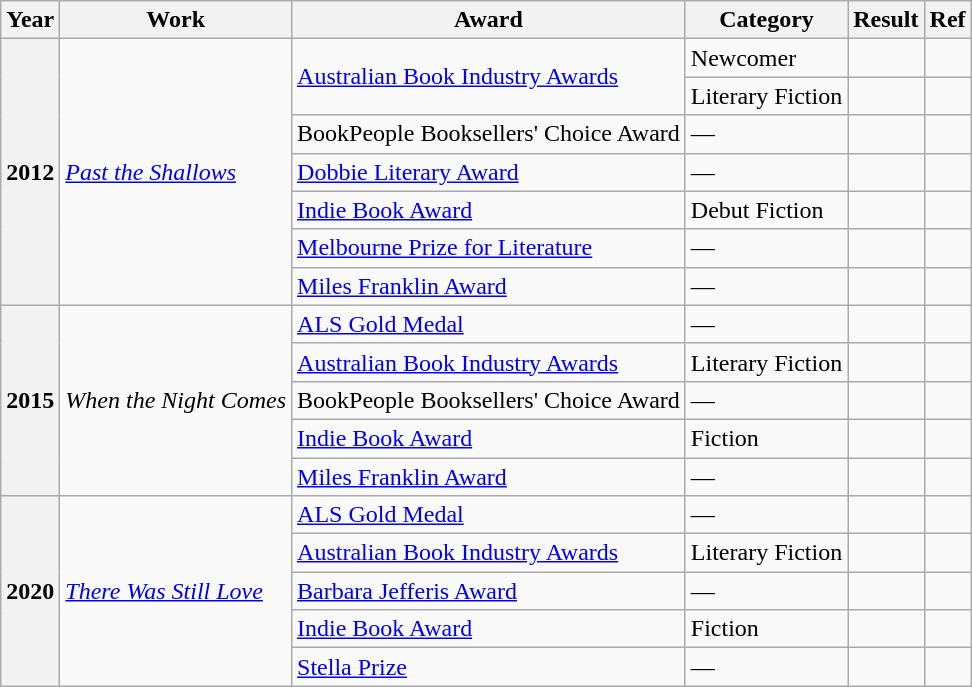<table class="wikitable">
<tr>
<th>Year</th>
<th>Work</th>
<th>Award</th>
<th>Category</th>
<th>Result</th>
<th>Ref</th>
</tr>
<tr>
<th rowspan="7">2012</th>
<td rowspan="7"><em><a href='#'>Past the Shallows</a></em></td>
<td rowspan="2"><a href='#'>Australian Book Industry Awards</a></td>
<td>Newcomer</td>
<td></td>
<td></td>
</tr>
<tr>
<td>Literary Fiction</td>
<td></td>
<td></td>
</tr>
<tr>
<td>BookPeople Booksellers' Choice Award</td>
<td>—</td>
<td></td>
<td></td>
</tr>
<tr>
<td><a href='#'>Dobbie Literary Award</a></td>
<td>—</td>
<td></td>
<td></td>
</tr>
<tr>
<td><a href='#'>Indie Book Award</a></td>
<td>Debut Fiction</td>
<td></td>
<td></td>
</tr>
<tr>
<td><a href='#'>Melbourne Prize for Literature</a></td>
<td>—</td>
<td></td>
<td></td>
</tr>
<tr>
<td><a href='#'>Miles Franklin Award</a></td>
<td>—</td>
<td></td>
<td></td>
</tr>
<tr>
<th rowspan="5">2015</th>
<td rowspan="5"><em>When the Night Comes</em></td>
<td><a href='#'>ALS Gold Medal</a></td>
<td>—</td>
<td></td>
<td></td>
</tr>
<tr>
<td><a href='#'>Australian Book Industry Awards</a></td>
<td>Literary Fiction</td>
<td></td>
<td></td>
</tr>
<tr>
<td>BookPeople Booksellers' Choice Award</td>
<td>—</td>
<td></td>
<td></td>
</tr>
<tr>
<td><a href='#'>Indie Book Award</a></td>
<td>Fiction</td>
<td></td>
<td></td>
</tr>
<tr>
<td><a href='#'>Miles Franklin Award</a></td>
<td>—</td>
<td></td>
<td></td>
</tr>
<tr>
<th rowspan="5">2020</th>
<td rowspan="5"><em><a href='#'>There Was Still Love</a></em></td>
<td><a href='#'>ALS Gold Medal</a></td>
<td>—</td>
<td></td>
<td></td>
</tr>
<tr>
<td><a href='#'>Australian Book Industry Awards</a></td>
<td>Literary Fiction</td>
<td></td>
<td></td>
</tr>
<tr>
<td><a href='#'>Barbara Jefferis Award</a></td>
<td>—</td>
<td></td>
<td></td>
</tr>
<tr>
<td><a href='#'>Indie Book Award</a></td>
<td>Fiction</td>
<td></td>
<td></td>
</tr>
<tr>
<td><a href='#'>Stella Prize</a></td>
<td>—</td>
<td></td>
<td></td>
</tr>
</table>
